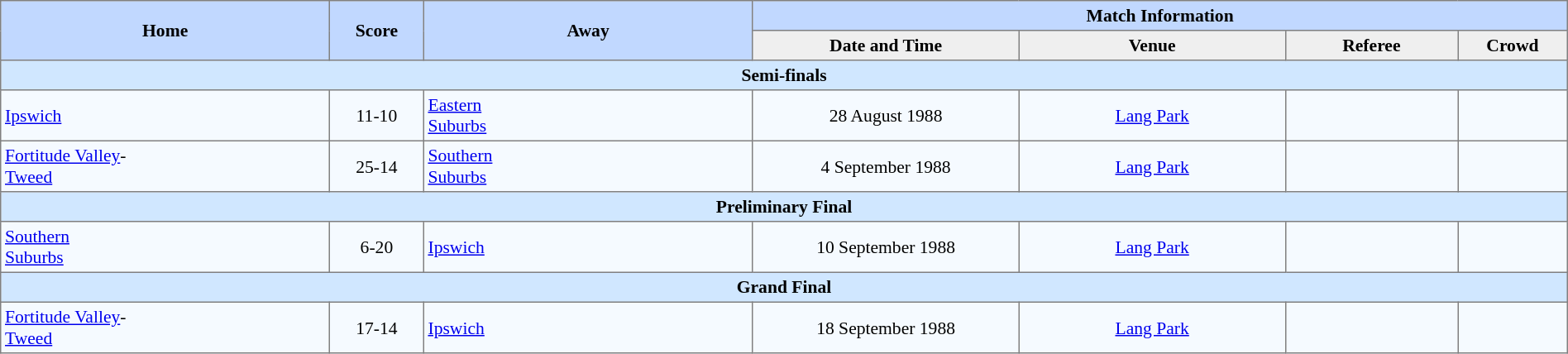<table border=1 style="border-collapse:collapse; font-size:90%; text-align:center;" cellpadding=3 cellspacing=0 width=100%>
<tr bgcolor=#C1D8FF>
<th rowspan=2 width=21%>Home</th>
<th rowspan=2 width=6%>Score</th>
<th rowspan=2 width=21%>Away</th>
<th colspan=6>Match Information</th>
</tr>
<tr bgcolor=#EFEFEF>
<th width=17%>Date and Time</th>
<th width=17%>Venue</th>
<th width=11%>Referee</th>
<th width=7%>Crowd</th>
</tr>
<tr bgcolor="#D0E7FF">
<td colspan=7><strong>Semi-finals</strong></td>
</tr>
<tr bgcolor=#F5FAFF>
<td align=left> <a href='#'>Ipswich</a></td>
<td>11-10</td>
<td align=left> <a href='#'>Eastern<br>Suburbs</a></td>
<td>28 August 1988</td>
<td><a href='#'>Lang Park</a></td>
<td></td>
<td></td>
</tr>
<tr bgcolor=#F5FAFF>
<td align=left> <a href='#'>Fortitude Valley</a>-<br><a href='#'>Tweed</a></td>
<td>25-14</td>
<td align=left> <a href='#'>Southern<br>Suburbs</a></td>
<td>4 September 1988</td>
<td><a href='#'>Lang Park</a></td>
<td></td>
<td></td>
</tr>
<tr bgcolor="#D0E7FF">
<td colspan=7><strong>Preliminary Final</strong></td>
</tr>
<tr bgcolor=#F5FAFF>
<td align=left> <a href='#'>Southern<br>Suburbs</a></td>
<td>6-20</td>
<td align=left> <a href='#'>Ipswich</a></td>
<td>10 September 1988</td>
<td><a href='#'>Lang Park</a></td>
<td></td>
<td></td>
</tr>
<tr bgcolor="#D0E7FF">
<td colspan=7><strong>Grand Final</strong></td>
</tr>
<tr bgcolor=#F5FAFF>
<td align=left> <a href='#'>Fortitude Valley</a>-<br><a href='#'>Tweed</a></td>
<td>17-14</td>
<td align=left> <a href='#'>Ipswich</a></td>
<td>18 September 1988</td>
<td><a href='#'>Lang Park</a></td>
<td></td>
<td></td>
</tr>
</table>
